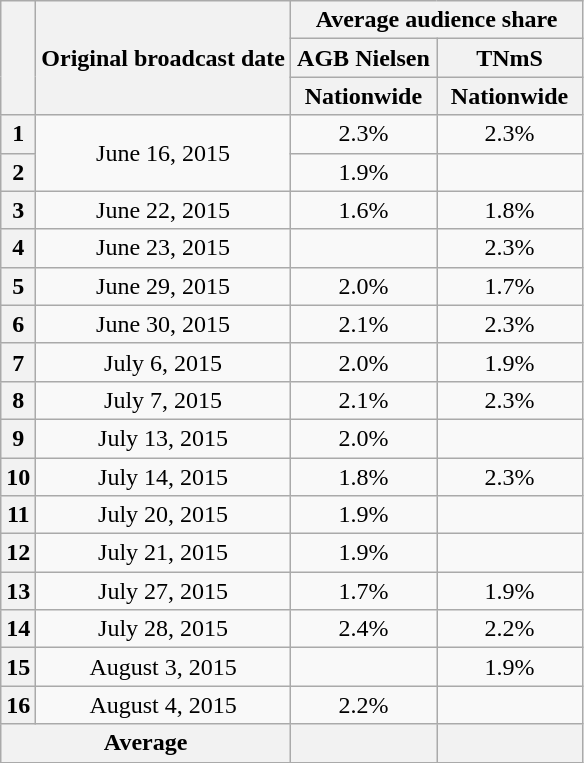<table class=wikitable style="text-align:center">
<tr>
<th rowspan="3"></th>
<th rowspan="3">Original broadcast date</th>
<th colspan="2">Average audience share</th>
</tr>
<tr>
<th>AGB Nielsen</th>
<th>TNmS</th>
</tr>
<tr>
<th width="90">Nationwide</th>
<th width="90">Nationwide</th>
</tr>
<tr>
<th>1</th>
<td rowspan="2">June 16, 2015</td>
<td>2.3%</td>
<td>2.3%</td>
</tr>
<tr>
<th>2</th>
<td>1.9%</td>
<td></td>
</tr>
<tr>
<th>3</th>
<td>June 22, 2015</td>
<td>1.6%</td>
<td>1.8%</td>
</tr>
<tr>
<th>4</th>
<td>June 23, 2015</td>
<td></td>
<td>2.3%</td>
</tr>
<tr>
<th>5</th>
<td>June 29, 2015</td>
<td>2.0%</td>
<td>1.7%</td>
</tr>
<tr>
<th>6</th>
<td>June 30, 2015</td>
<td>2.1%</td>
<td>2.3%</td>
</tr>
<tr>
<th>7</th>
<td>July 6, 2015</td>
<td>2.0%</td>
<td>1.9%</td>
</tr>
<tr>
<th>8</th>
<td>July 7, 2015</td>
<td>2.1%</td>
<td>2.3%</td>
</tr>
<tr>
<th>9</th>
<td>July 13, 2015</td>
<td>2.0%</td>
<td></td>
</tr>
<tr>
<th>10</th>
<td>July 14, 2015</td>
<td>1.8%</td>
<td>2.3%</td>
</tr>
<tr>
<th>11</th>
<td>July 20, 2015</td>
<td>1.9%</td>
<td></td>
</tr>
<tr>
<th>12</th>
<td>July 21, 2015</td>
<td>1.9%</td>
<td></td>
</tr>
<tr>
<th>13</th>
<td>July 27, 2015</td>
<td>1.7%</td>
<td>1.9%</td>
</tr>
<tr>
<th>14</th>
<td>July 28, 2015</td>
<td>2.4%</td>
<td>2.2%</td>
</tr>
<tr>
<th>15</th>
<td>August 3, 2015</td>
<td></td>
<td>1.9%</td>
</tr>
<tr>
<th>16</th>
<td>August 4, 2015</td>
<td>2.2%</td>
<td></td>
</tr>
<tr>
<th colspan="2">Average</th>
<th></th>
<th></th>
</tr>
</table>
